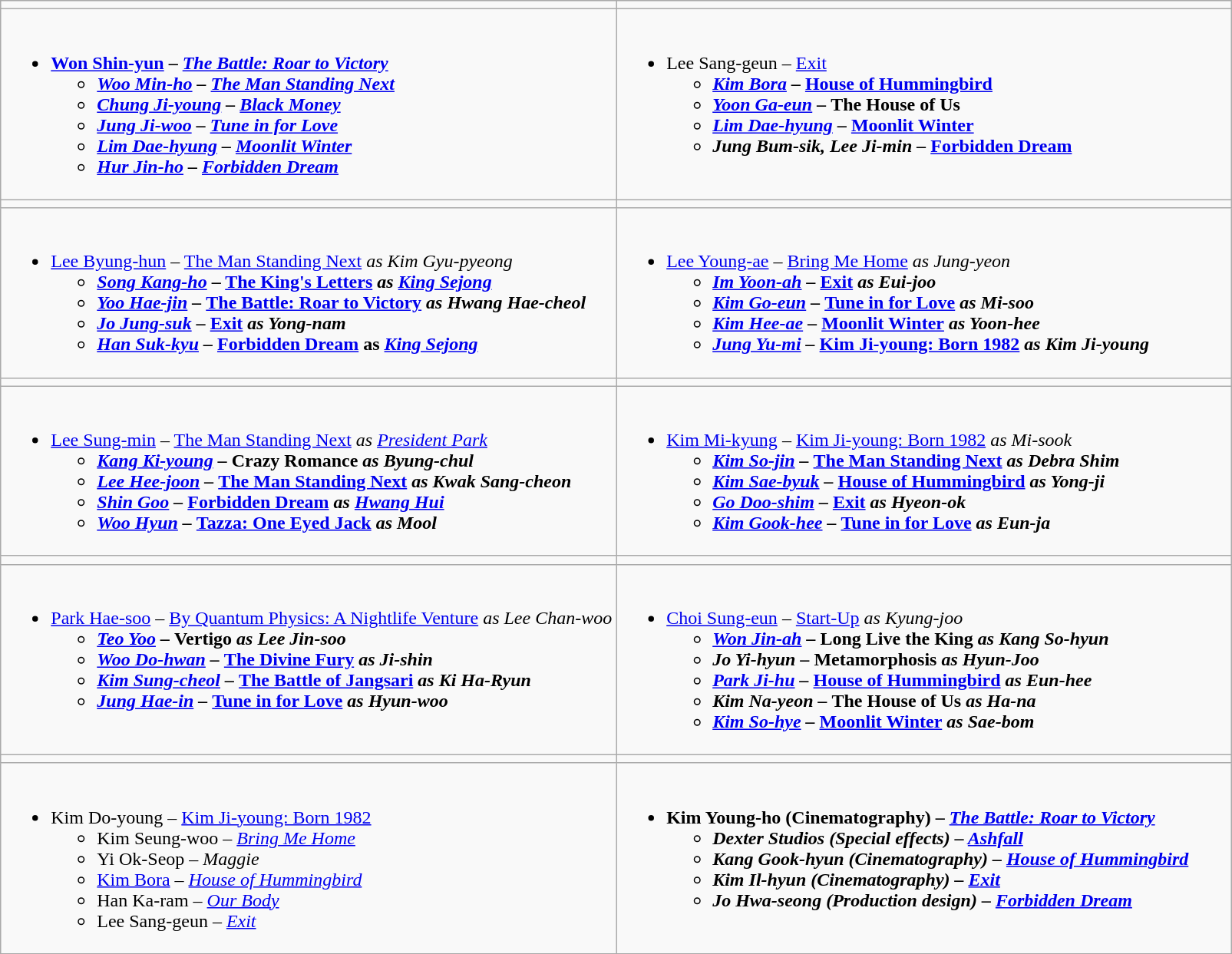<table class="wikitable ">
<tr>
<td style="vertical-align:top; width:50%;"></td>
<td style="vertical-align:top; width:50%;"></td>
</tr>
<tr>
<td valign="top"><br><ul><li><strong><a href='#'>Won Shin-yun</a> – <em><a href='#'>The Battle: Roar to Victory</a><strong><em><ul><li><a href='#'>Woo Min-ho</a> – </em><a href='#'>The Man Standing Next</a><em></li><li><a href='#'>Chung Ji-young</a> – </em><a href='#'>Black Money</a><em></li><li><a href='#'>Jung Ji-woo</a> – </em><a href='#'>Tune in for Love</a><em></li><li><a href='#'>Lim Dae-hyung</a> – </em><a href='#'>Moonlit Winter</a><em></li><li><a href='#'>Hur Jin-ho</a> – </em><a href='#'>Forbidden Dream</a><em></li></ul></li></ul></td>
<td valign="top"><br><ul><li></strong>Lee Sang-geun – <a href='#'></em>Exit<em></a><strong><ul><li><a href='#'>Kim Bora</a> – </em><a href='#'>House of Hummingbird</a><em></li><li><a href='#'>Yoon Ga-eun</a> – </em>The House of Us<em></li><li><a href='#'>Lim Dae-hyung</a> – </em><a href='#'>Moonlit Winter</a><em></li><li>Jung Bum-sik, Lee Ji-min – </em><a href='#'>Forbidden Dream</a><em></li></ul></li></ul></td>
</tr>
<tr>
<td style="vertical-align:top; width:50%;"></td>
<td style="vertical-align:top; width:50%;"></td>
</tr>
<tr>
<td valign="top"><br><ul><li></strong><a href='#'>Lee Byung-hun</a> – </em><a href='#'>The Man Standing Next</a><em> as Kim Gyu-pyeong<strong><ul><li><a href='#'>Song Kang-ho</a> </em>– <a href='#'>The King's Letters</a><em> as <a href='#'>King Sejong</a></li><li><a href='#'>Yoo Hae-jin</a> – </em><a href='#'>The Battle: Roar to Victory</a><em> as Hwang Hae-cheol</li><li><a href='#'>Jo Jung-suk</a> – <a href='#'></em>Exit<em></a> as Yong-nam</li><li><a href='#'>Han Suk-kyu</a> – </em><a href='#'>Forbidden Dream</a> as<em> <a href='#'>King Sejong</a></li></ul></li></ul></td>
<td valign="top"><br><ul><li></strong><a href='#'>Lee Young-ae</a> – </em><a href='#'>Bring Me Home</a><em> as Jung-yeon<strong><ul><li><a href='#'>Im Yoon-ah</a> – <a href='#'></em>Exit<em></a> as Eui-joo</li><li><a href='#'>Kim Go-eun</a> – </em><a href='#'>Tune in for Love</a><em> as Mi-soo</li><li><a href='#'>Kim Hee-ae</a> – </em><a href='#'>Moonlit Winter</a><em> as Yoon-hee</li><li><a href='#'>Jung Yu-mi</a> – </em><a href='#'>Kim Ji-young: Born 1982</a><em> as Kim Ji-young</li></ul></li></ul></td>
</tr>
<tr>
<td style="vertical-align:top; width:50%;"></td>
<td style="vertical-align:top; width:50%;"></td>
</tr>
<tr>
<td valign="top"><br><ul><li></strong><a href='#'>Lee Sung-min</a> –  </em><a href='#'>The Man Standing Next</a><em> as <a href='#'>President Park</a><strong><ul><li><a href='#'>Kang Ki-young</a> – </em>Crazy Romance<em> as Byung-chul</li><li><a href='#'>Lee Hee-joon</a> –  </em><a href='#'>The Man Standing Next</a><em> as Kwak Sang-cheon</li><li><a href='#'>Shin Goo</a> – </em><a href='#'>Forbidden Dream</a><em> as <a href='#'>Hwang Hui</a></li><li><a href='#'>Woo Hyun</a> – </em><a href='#'>Tazza: One Eyed Jack</a><em> as Mool</li></ul></li></ul></td>
<td valign="top"><br><ul><li></strong><a href='#'>Kim Mi-kyung</a> – </em><a href='#'>Kim Ji-young: Born 1982</a><em> as Mi-sook<strong><ul><li><a href='#'>Kim So-jin</a> – </em><a href='#'>The Man Standing Next</a><em> as Debra Shim</li><li><a href='#'>Kim Sae-byuk</a> – </em><a href='#'>House of Hummingbird</a><em> as Yong-ji</li><li><a href='#'>Go Doo-shim</a> – <a href='#'></em>Exit<em></a> as Hyeon-ok</li><li><a href='#'>Kim Gook-hee</a> – </em><a href='#'>Tune in for Love</a><em> as Eun-ja</li></ul></li></ul></td>
</tr>
<tr>
<td style="vertical-align:top; width:50%;"></td>
<td style="vertical-align:top; width:50%;"></td>
</tr>
<tr>
<td valign="top"><br><ul><li></strong><a href='#'>Park Hae-soo</a> – </em><a href='#'>By Quantum Physics: A Nightlife Venture</a><em> as Lee Chan-woo<strong><ul><li><a href='#'>Teo Yoo</a> – </em>Vertigo<em> as Lee Jin-soo</li><li><a href='#'>Woo Do-hwan</a> – </em><a href='#'>The Divine Fury</a><em> as Ji-shin</li><li><a href='#'>Kim Sung-cheol</a> – </em><a href='#'>The Battle of Jangsari</a><em> as Ki Ha-Ryun</li><li><a href='#'>Jung Hae-in</a> – </em><a href='#'>Tune in for Love</a><em> as Hyun-woo</li></ul></li></ul></td>
<td valign="top"><br><ul><li></strong><a href='#'>Choi Sung-eun</a> – </em><a href='#'>Start-Up</a><em> as Kyung-joo<strong><ul><li><a href='#'>Won Jin-ah</a> – </em>Long Live the King<em> as Kang So-hyun</li><li>Jo Yi-hyun – </em>Metamorphosis<em> as Hyun-Joo</li><li><a href='#'>Park Ji-hu</a> – </em><a href='#'>House of Hummingbird</a><em> as Eun-hee</li><li>Kim Na-yeon – </em>The House of Us<em> as Ha-na</li><li><a href='#'>Kim So-hye</a> – </em><a href='#'>Moonlit Winter</a><em> as Sae-bom</li></ul></li></ul></td>
</tr>
<tr>
<td style="vertical-align:top; width:50%;"></td>
<td style="vertical-align:top; width:50%;"></td>
</tr>
<tr>
<td valign="top"><br><ul><li></strong>Kim Do-young – </em><a href='#'>Kim Ji-young: Born 1982</a></em></strong><ul><li>Kim Seung-woo – <em><a href='#'>Bring Me Home</a></em></li><li>Yi Ok-Seop – <em>Maggie</em></li><li><a href='#'>Kim Bora</a> – <em><a href='#'>House of Hummingbird</a></em></li><li>Han Ka-ram – <em><a href='#'>Our Body</a></em></li><li>Lee Sang-geun – <a href='#'><em>Exit</em></a></li></ul></li></ul></td>
<td valign="top"><br><ul><li><strong>Kim Young-ho (Cinematography) – <em><a href='#'>The Battle: Roar to Victory</a><strong><em><ul><li>Dexter Studios (Special effects) – </em><a href='#'>Ashfall</a><em></li><li>Kang Gook-hyun (Cinematography) – </em><a href='#'>House of Hummingbird</a><em></li><li>Kim Il-hyun (Cinematography) – </em><a href='#'>Exit</a><em></li><li>Jo Hwa-seong (Production design) – </em><a href='#'>Forbidden Dream</a><em></li></ul></li></ul></td>
</tr>
</table>
